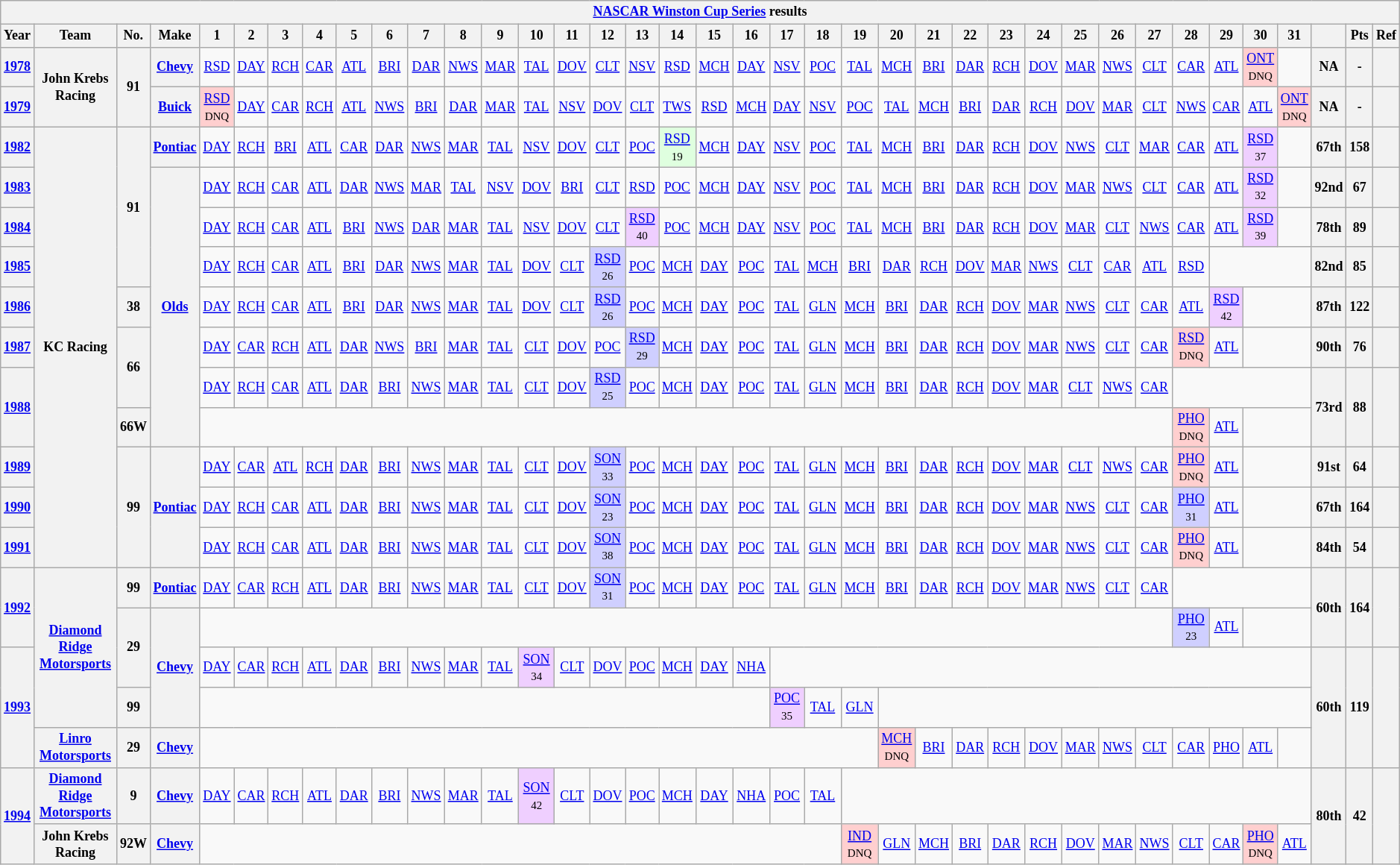<table class="wikitable" style="text-align:center; font-size:75%">
<tr>
<th colspan=45><a href='#'>NASCAR Winston Cup Series</a> results</th>
</tr>
<tr>
<th>Year</th>
<th>Team</th>
<th>No.</th>
<th>Make</th>
<th>1</th>
<th>2</th>
<th>3</th>
<th>4</th>
<th>5</th>
<th>6</th>
<th>7</th>
<th>8</th>
<th>9</th>
<th>10</th>
<th>11</th>
<th>12</th>
<th>13</th>
<th>14</th>
<th>15</th>
<th>16</th>
<th>17</th>
<th>18</th>
<th>19</th>
<th>20</th>
<th>21</th>
<th>22</th>
<th>23</th>
<th>24</th>
<th>25</th>
<th>26</th>
<th>27</th>
<th>28</th>
<th>29</th>
<th>30</th>
<th>31</th>
<th></th>
<th>Pts</th>
<th>Ref</th>
</tr>
<tr>
<th><a href='#'>1978</a></th>
<th rowspan=2>John Krebs Racing</th>
<th rowspan=2>91</th>
<th><a href='#'>Chevy</a></th>
<td><a href='#'>RSD</a></td>
<td><a href='#'>DAY</a></td>
<td><a href='#'>RCH</a></td>
<td><a href='#'>CAR</a></td>
<td><a href='#'>ATL</a></td>
<td><a href='#'>BRI</a></td>
<td><a href='#'>DAR</a></td>
<td><a href='#'>NWS</a></td>
<td><a href='#'>MAR</a></td>
<td><a href='#'>TAL</a></td>
<td><a href='#'>DOV</a></td>
<td><a href='#'>CLT</a></td>
<td><a href='#'>NSV</a></td>
<td><a href='#'>RSD</a></td>
<td><a href='#'>MCH</a></td>
<td><a href='#'>DAY</a></td>
<td><a href='#'>NSV</a></td>
<td><a href='#'>POC</a></td>
<td><a href='#'>TAL</a></td>
<td><a href='#'>MCH</a></td>
<td><a href='#'>BRI</a></td>
<td><a href='#'>DAR</a></td>
<td><a href='#'>RCH</a></td>
<td><a href='#'>DOV</a></td>
<td><a href='#'>MAR</a></td>
<td><a href='#'>NWS</a></td>
<td><a href='#'>CLT</a></td>
<td><a href='#'>CAR</a></td>
<td><a href='#'>ATL</a></td>
<td style="background:#FFCFCF;"><a href='#'>ONT</a><br><small>DNQ</small></td>
<td></td>
<th>NA</th>
<th>-</th>
<th></th>
</tr>
<tr>
<th><a href='#'>1979</a></th>
<th><a href='#'>Buick</a></th>
<td style="background:#FFCFCF;"><a href='#'>RSD</a><br><small>DNQ</small></td>
<td><a href='#'>DAY</a></td>
<td><a href='#'>CAR</a></td>
<td><a href='#'>RCH</a></td>
<td><a href='#'>ATL</a></td>
<td><a href='#'>NWS</a></td>
<td><a href='#'>BRI</a></td>
<td><a href='#'>DAR</a></td>
<td><a href='#'>MAR</a></td>
<td><a href='#'>TAL</a></td>
<td><a href='#'>NSV</a></td>
<td><a href='#'>DOV</a></td>
<td><a href='#'>CLT</a></td>
<td><a href='#'>TWS</a></td>
<td><a href='#'>RSD</a></td>
<td><a href='#'>MCH</a></td>
<td><a href='#'>DAY</a></td>
<td><a href='#'>NSV</a></td>
<td><a href='#'>POC</a></td>
<td><a href='#'>TAL</a></td>
<td><a href='#'>MCH</a></td>
<td><a href='#'>BRI</a></td>
<td><a href='#'>DAR</a></td>
<td><a href='#'>RCH</a></td>
<td><a href='#'>DOV</a></td>
<td><a href='#'>MAR</a></td>
<td><a href='#'>CLT</a></td>
<td><a href='#'>NWS</a></td>
<td><a href='#'>CAR</a></td>
<td><a href='#'>ATL</a></td>
<td style="background:#FFCFCF;"><a href='#'>ONT</a><br><small>DNQ</small></td>
<th>NA</th>
<th>-</th>
<th></th>
</tr>
<tr>
<th><a href='#'>1982</a></th>
<th rowspan=11>KC Racing</th>
<th rowspan=4>91</th>
<th><a href='#'>Pontiac</a></th>
<td><a href='#'>DAY</a></td>
<td><a href='#'>RCH</a></td>
<td><a href='#'>BRI</a></td>
<td><a href='#'>ATL</a></td>
<td><a href='#'>CAR</a></td>
<td><a href='#'>DAR</a></td>
<td><a href='#'>NWS</a></td>
<td><a href='#'>MAR</a></td>
<td><a href='#'>TAL</a></td>
<td><a href='#'>NSV</a></td>
<td><a href='#'>DOV</a></td>
<td><a href='#'>CLT</a></td>
<td><a href='#'>POC</a></td>
<td style="background:#DFFFDF;"><a href='#'>RSD</a><br><small>19</small></td>
<td><a href='#'>MCH</a></td>
<td><a href='#'>DAY</a></td>
<td><a href='#'>NSV</a></td>
<td><a href='#'>POC</a></td>
<td><a href='#'>TAL</a></td>
<td><a href='#'>MCH</a></td>
<td><a href='#'>BRI</a></td>
<td><a href='#'>DAR</a></td>
<td><a href='#'>RCH</a></td>
<td><a href='#'>DOV</a></td>
<td><a href='#'>NWS</a></td>
<td><a href='#'>CLT</a></td>
<td><a href='#'>MAR</a></td>
<td><a href='#'>CAR</a></td>
<td><a href='#'>ATL</a></td>
<td style="background:#EFCFFF;"><a href='#'>RSD</a><br><small>37</small></td>
<td></td>
<th>67th</th>
<th>158</th>
<th></th>
</tr>
<tr>
<th><a href='#'>1983</a></th>
<th rowspan=7><a href='#'>Olds</a></th>
<td><a href='#'>DAY</a></td>
<td><a href='#'>RCH</a></td>
<td><a href='#'>CAR</a></td>
<td><a href='#'>ATL</a></td>
<td><a href='#'>DAR</a></td>
<td><a href='#'>NWS</a></td>
<td><a href='#'>MAR</a></td>
<td><a href='#'>TAL</a></td>
<td><a href='#'>NSV</a></td>
<td><a href='#'>DOV</a></td>
<td><a href='#'>BRI</a></td>
<td><a href='#'>CLT</a></td>
<td><a href='#'>RSD</a></td>
<td><a href='#'>POC</a></td>
<td><a href='#'>MCH</a></td>
<td><a href='#'>DAY</a></td>
<td><a href='#'>NSV</a></td>
<td><a href='#'>POC</a></td>
<td><a href='#'>TAL</a></td>
<td><a href='#'>MCH</a></td>
<td><a href='#'>BRI</a></td>
<td><a href='#'>DAR</a></td>
<td><a href='#'>RCH</a></td>
<td><a href='#'>DOV</a></td>
<td><a href='#'>MAR</a></td>
<td><a href='#'>NWS</a></td>
<td><a href='#'>CLT</a></td>
<td><a href='#'>CAR</a></td>
<td><a href='#'>ATL</a></td>
<td style="background:#EFCFFF;"><a href='#'>RSD</a><br><small>32</small></td>
<td></td>
<th>92nd</th>
<th>67</th>
<th></th>
</tr>
<tr>
<th><a href='#'>1984</a></th>
<td><a href='#'>DAY</a></td>
<td><a href='#'>RCH</a></td>
<td><a href='#'>CAR</a></td>
<td><a href='#'>ATL</a></td>
<td><a href='#'>BRI</a></td>
<td><a href='#'>NWS</a></td>
<td><a href='#'>DAR</a></td>
<td><a href='#'>MAR</a></td>
<td><a href='#'>TAL</a></td>
<td><a href='#'>NSV</a></td>
<td><a href='#'>DOV</a></td>
<td><a href='#'>CLT</a></td>
<td style="background:#EFCFFF;"><a href='#'>RSD</a><br><small>40</small></td>
<td><a href='#'>POC</a></td>
<td><a href='#'>MCH</a></td>
<td><a href='#'>DAY</a></td>
<td><a href='#'>NSV</a></td>
<td><a href='#'>POC</a></td>
<td><a href='#'>TAL</a></td>
<td><a href='#'>MCH</a></td>
<td><a href='#'>BRI</a></td>
<td><a href='#'>DAR</a></td>
<td><a href='#'>RCH</a></td>
<td><a href='#'>DOV</a></td>
<td><a href='#'>MAR</a></td>
<td><a href='#'>CLT</a></td>
<td><a href='#'>NWS</a></td>
<td><a href='#'>CAR</a></td>
<td><a href='#'>ATL</a></td>
<td style="background:#EFCFFF;"><a href='#'>RSD</a><br><small>39</small></td>
<td></td>
<th>78th</th>
<th>89</th>
<th></th>
</tr>
<tr>
<th><a href='#'>1985</a></th>
<td><a href='#'>DAY</a></td>
<td><a href='#'>RCH</a></td>
<td><a href='#'>CAR</a></td>
<td><a href='#'>ATL</a></td>
<td><a href='#'>BRI</a></td>
<td><a href='#'>DAR</a></td>
<td><a href='#'>NWS</a></td>
<td><a href='#'>MAR</a></td>
<td><a href='#'>TAL</a></td>
<td><a href='#'>DOV</a></td>
<td><a href='#'>CLT</a></td>
<td style="background:#CFCFFF;"><a href='#'>RSD</a><br><small>26</small></td>
<td><a href='#'>POC</a></td>
<td><a href='#'>MCH</a></td>
<td><a href='#'>DAY</a></td>
<td><a href='#'>POC</a></td>
<td><a href='#'>TAL</a></td>
<td><a href='#'>MCH</a></td>
<td><a href='#'>BRI</a></td>
<td><a href='#'>DAR</a></td>
<td><a href='#'>RCH</a></td>
<td><a href='#'>DOV</a></td>
<td><a href='#'>MAR</a></td>
<td><a href='#'>NWS</a></td>
<td><a href='#'>CLT</a></td>
<td><a href='#'>CAR</a></td>
<td><a href='#'>ATL</a></td>
<td><a href='#'>RSD</a></td>
<td colspan=3></td>
<th>82nd</th>
<th>85</th>
<th></th>
</tr>
<tr>
<th><a href='#'>1986</a></th>
<th>38</th>
<td><a href='#'>DAY</a></td>
<td><a href='#'>RCH</a></td>
<td><a href='#'>CAR</a></td>
<td><a href='#'>ATL</a></td>
<td><a href='#'>BRI</a></td>
<td><a href='#'>DAR</a></td>
<td><a href='#'>NWS</a></td>
<td><a href='#'>MAR</a></td>
<td><a href='#'>TAL</a></td>
<td><a href='#'>DOV</a></td>
<td><a href='#'>CLT</a></td>
<td style="background:#CFCFFF;"><a href='#'>RSD</a><br><small>26</small></td>
<td><a href='#'>POC</a></td>
<td><a href='#'>MCH</a></td>
<td><a href='#'>DAY</a></td>
<td><a href='#'>POC</a></td>
<td><a href='#'>TAL</a></td>
<td><a href='#'>GLN</a></td>
<td><a href='#'>MCH</a></td>
<td><a href='#'>BRI</a></td>
<td><a href='#'>DAR</a></td>
<td><a href='#'>RCH</a></td>
<td><a href='#'>DOV</a></td>
<td><a href='#'>MAR</a></td>
<td><a href='#'>NWS</a></td>
<td><a href='#'>CLT</a></td>
<td><a href='#'>CAR</a></td>
<td><a href='#'>ATL</a></td>
<td style="background:#EFCFFF;"><a href='#'>RSD</a><br><small>42</small></td>
<td colspan=2></td>
<th>87th</th>
<th>122</th>
<th></th>
</tr>
<tr>
<th><a href='#'>1987</a></th>
<th rowspan=2>66</th>
<td><a href='#'>DAY</a></td>
<td><a href='#'>CAR</a></td>
<td><a href='#'>RCH</a></td>
<td><a href='#'>ATL</a></td>
<td><a href='#'>DAR</a></td>
<td><a href='#'>NWS</a></td>
<td><a href='#'>BRI</a></td>
<td><a href='#'>MAR</a></td>
<td><a href='#'>TAL</a></td>
<td><a href='#'>CLT</a></td>
<td><a href='#'>DOV</a></td>
<td><a href='#'>POC</a></td>
<td style="background:#CFCFFF;"><a href='#'>RSD</a><br><small>29</small></td>
<td><a href='#'>MCH</a></td>
<td><a href='#'>DAY</a></td>
<td><a href='#'>POC</a></td>
<td><a href='#'>TAL</a></td>
<td><a href='#'>GLN</a></td>
<td><a href='#'>MCH</a></td>
<td><a href='#'>BRI</a></td>
<td><a href='#'>DAR</a></td>
<td><a href='#'>RCH</a></td>
<td><a href='#'>DOV</a></td>
<td><a href='#'>MAR</a></td>
<td><a href='#'>NWS</a></td>
<td><a href='#'>CLT</a></td>
<td><a href='#'>CAR</a></td>
<td style="background:#FFCFCF;"><a href='#'>RSD</a><br><small>DNQ</small></td>
<td><a href='#'>ATL</a></td>
<td colspan=2></td>
<th>90th</th>
<th>76</th>
<th></th>
</tr>
<tr>
<th rowspan=2><a href='#'>1988</a></th>
<td><a href='#'>DAY</a></td>
<td><a href='#'>RCH</a></td>
<td><a href='#'>CAR</a></td>
<td><a href='#'>ATL</a></td>
<td><a href='#'>DAR</a></td>
<td><a href='#'>BRI</a></td>
<td><a href='#'>NWS</a></td>
<td><a href='#'>MAR</a></td>
<td><a href='#'>TAL</a></td>
<td><a href='#'>CLT</a></td>
<td><a href='#'>DOV</a></td>
<td style="background:#CFCFFF;"><a href='#'>RSD</a><br><small>25</small></td>
<td><a href='#'>POC</a></td>
<td><a href='#'>MCH</a></td>
<td><a href='#'>DAY</a></td>
<td><a href='#'>POC</a></td>
<td><a href='#'>TAL</a></td>
<td><a href='#'>GLN</a></td>
<td><a href='#'>MCH</a></td>
<td><a href='#'>BRI</a></td>
<td><a href='#'>DAR</a></td>
<td><a href='#'>RCH</a></td>
<td><a href='#'>DOV</a></td>
<td><a href='#'>MAR</a></td>
<td><a href='#'>CLT</a></td>
<td><a href='#'>NWS</a></td>
<td><a href='#'>CAR</a></td>
<td colspan=4></td>
<th rowspan=2>73rd</th>
<th rowspan=2>88</th>
<th rowspan=2></th>
</tr>
<tr>
<th>66W</th>
<td colspan=27></td>
<td style="background:#FFCFCF;"><a href='#'>PHO</a><br><small>DNQ</small></td>
<td><a href='#'>ATL</a></td>
<td colspan=2></td>
</tr>
<tr>
<th><a href='#'>1989</a></th>
<th rowspan=3>99</th>
<th rowspan=3><a href='#'>Pontiac</a></th>
<td><a href='#'>DAY</a></td>
<td><a href='#'>CAR</a></td>
<td><a href='#'>ATL</a></td>
<td><a href='#'>RCH</a></td>
<td><a href='#'>DAR</a></td>
<td><a href='#'>BRI</a></td>
<td><a href='#'>NWS</a></td>
<td><a href='#'>MAR</a></td>
<td><a href='#'>TAL</a></td>
<td><a href='#'>CLT</a></td>
<td><a href='#'>DOV</a></td>
<td style="background:#CFCFFF;"><a href='#'>SON</a><br><small>33</small></td>
<td><a href='#'>POC</a></td>
<td><a href='#'>MCH</a></td>
<td><a href='#'>DAY</a></td>
<td><a href='#'>POC</a></td>
<td><a href='#'>TAL</a></td>
<td><a href='#'>GLN</a></td>
<td><a href='#'>MCH</a></td>
<td><a href='#'>BRI</a></td>
<td><a href='#'>DAR</a></td>
<td><a href='#'>RCH</a></td>
<td><a href='#'>DOV</a></td>
<td><a href='#'>MAR</a></td>
<td><a href='#'>CLT</a></td>
<td><a href='#'>NWS</a></td>
<td><a href='#'>CAR</a></td>
<td style="background:#FFCFCF;"><a href='#'>PHO</a><br><small>DNQ</small></td>
<td><a href='#'>ATL</a></td>
<td colspan=2></td>
<th>91st</th>
<th>64</th>
<th></th>
</tr>
<tr>
<th><a href='#'>1990</a></th>
<td><a href='#'>DAY</a></td>
<td><a href='#'>RCH</a></td>
<td><a href='#'>CAR</a></td>
<td><a href='#'>ATL</a></td>
<td><a href='#'>DAR</a></td>
<td><a href='#'>BRI</a></td>
<td><a href='#'>NWS</a></td>
<td><a href='#'>MAR</a></td>
<td><a href='#'>TAL</a></td>
<td><a href='#'>CLT</a></td>
<td><a href='#'>DOV</a></td>
<td style="background:#CFCFFF;"><a href='#'>SON</a><br><small>23</small></td>
<td><a href='#'>POC</a></td>
<td><a href='#'>MCH</a></td>
<td><a href='#'>DAY</a></td>
<td><a href='#'>POC</a></td>
<td><a href='#'>TAL</a></td>
<td><a href='#'>GLN</a></td>
<td><a href='#'>MCH</a></td>
<td><a href='#'>BRI</a></td>
<td><a href='#'>DAR</a></td>
<td><a href='#'>RCH</a></td>
<td><a href='#'>DOV</a></td>
<td><a href='#'>MAR</a></td>
<td><a href='#'>NWS</a></td>
<td><a href='#'>CLT</a></td>
<td><a href='#'>CAR</a></td>
<td style="background:#CFCFFF;"><a href='#'>PHO</a><br><small>31</small></td>
<td><a href='#'>ATL</a></td>
<td colspan=2></td>
<th>67th</th>
<th>164</th>
<th></th>
</tr>
<tr>
<th><a href='#'>1991</a></th>
<td><a href='#'>DAY</a></td>
<td><a href='#'>RCH</a></td>
<td><a href='#'>CAR</a></td>
<td><a href='#'>ATL</a></td>
<td><a href='#'>DAR</a></td>
<td><a href='#'>BRI</a></td>
<td><a href='#'>NWS</a></td>
<td><a href='#'>MAR</a></td>
<td><a href='#'>TAL</a></td>
<td><a href='#'>CLT</a></td>
<td><a href='#'>DOV</a></td>
<td style="background:#CFCFFF;"><a href='#'>SON</a><br><small>38</small></td>
<td><a href='#'>POC</a></td>
<td><a href='#'>MCH</a></td>
<td><a href='#'>DAY</a></td>
<td><a href='#'>POC</a></td>
<td><a href='#'>TAL</a></td>
<td><a href='#'>GLN</a></td>
<td><a href='#'>MCH</a></td>
<td><a href='#'>BRI</a></td>
<td><a href='#'>DAR</a></td>
<td><a href='#'>RCH</a></td>
<td><a href='#'>DOV</a></td>
<td><a href='#'>MAR</a></td>
<td><a href='#'>NWS</a></td>
<td><a href='#'>CLT</a></td>
<td><a href='#'>CAR</a></td>
<td style="background:#FFCFCF;"><a href='#'>PHO</a><br><small>DNQ</small></td>
<td><a href='#'>ATL</a></td>
<td colspan=2></td>
<th>84th</th>
<th>54</th>
<th></th>
</tr>
<tr>
<th rowspan=2><a href='#'>1992</a></th>
<th rowspan=4><a href='#'>Diamond Ridge Motorsports</a></th>
<th>99</th>
<th><a href='#'>Pontiac</a></th>
<td><a href='#'>DAY</a></td>
<td><a href='#'>CAR</a></td>
<td><a href='#'>RCH</a></td>
<td><a href='#'>ATL</a></td>
<td><a href='#'>DAR</a></td>
<td><a href='#'>BRI</a></td>
<td><a href='#'>NWS</a></td>
<td><a href='#'>MAR</a></td>
<td><a href='#'>TAL</a></td>
<td><a href='#'>CLT</a></td>
<td><a href='#'>DOV</a></td>
<td style="background:#CFCFFF;"><a href='#'>SON</a><br><small>31</small></td>
<td><a href='#'>POC</a></td>
<td><a href='#'>MCH</a></td>
<td><a href='#'>DAY</a></td>
<td><a href='#'>POC</a></td>
<td><a href='#'>TAL</a></td>
<td><a href='#'>GLN</a></td>
<td><a href='#'>MCH</a></td>
<td><a href='#'>BRI</a></td>
<td><a href='#'>DAR</a></td>
<td><a href='#'>RCH</a></td>
<td><a href='#'>DOV</a></td>
<td><a href='#'>MAR</a></td>
<td><a href='#'>NWS</a></td>
<td><a href='#'>CLT</a></td>
<td><a href='#'>CAR</a></td>
<td colspan=4></td>
<th rowspan=2>60th</th>
<th rowspan=2>164</th>
<th rowspan=2></th>
</tr>
<tr>
<th rowspan=2>29</th>
<th rowspan=3><a href='#'>Chevy</a></th>
<td colspan=27></td>
<td style="background:#CFCFFF;"><a href='#'>PHO</a><br><small>23</small></td>
<td><a href='#'>ATL</a></td>
<td colspan=2></td>
</tr>
<tr>
<th rowspan=3><a href='#'>1993</a></th>
<td><a href='#'>DAY</a></td>
<td><a href='#'>CAR</a></td>
<td><a href='#'>RCH</a></td>
<td><a href='#'>ATL</a></td>
<td><a href='#'>DAR</a></td>
<td><a href='#'>BRI</a></td>
<td><a href='#'>NWS</a></td>
<td><a href='#'>MAR</a></td>
<td><a href='#'>TAL</a></td>
<td style="background:#EFCFFF;"><a href='#'>SON</a><br><small>34</small></td>
<td><a href='#'>CLT</a></td>
<td><a href='#'>DOV</a></td>
<td><a href='#'>POC</a></td>
<td><a href='#'>MCH</a></td>
<td><a href='#'>DAY</a></td>
<td><a href='#'>NHA</a></td>
<td colspan=15></td>
<th rowspan=3>60th</th>
<th rowspan=3>119</th>
<th rowspan=3></th>
</tr>
<tr>
<th>99</th>
<td colspan=16></td>
<td style="background:#EFCFFF;"><a href='#'>POC</a><br><small>35</small></td>
<td><a href='#'>TAL</a></td>
<td><a href='#'>GLN</a></td>
<td colspan=12></td>
</tr>
<tr>
<th><a href='#'>Linro Motorsports</a></th>
<th>29</th>
<th><a href='#'>Chevy</a></th>
<td colspan=19></td>
<td style="background:#FFCFCF;"><a href='#'>MCH</a><br><small>DNQ</small></td>
<td><a href='#'>BRI</a></td>
<td><a href='#'>DAR</a></td>
<td><a href='#'>RCH</a></td>
<td><a href='#'>DOV</a></td>
<td><a href='#'>MAR</a></td>
<td><a href='#'>NWS</a></td>
<td><a href='#'>CLT</a></td>
<td><a href='#'>CAR</a></td>
<td><a href='#'>PHO</a></td>
<td><a href='#'>ATL</a></td>
<td></td>
</tr>
<tr>
<th rowspan=2><a href='#'>1994</a></th>
<th><a href='#'>Diamond Ridge Motorsports</a></th>
<th>9</th>
<th><a href='#'>Chevy</a></th>
<td><a href='#'>DAY</a></td>
<td><a href='#'>CAR</a></td>
<td><a href='#'>RCH</a></td>
<td><a href='#'>ATL</a></td>
<td><a href='#'>DAR</a></td>
<td><a href='#'>BRI</a></td>
<td><a href='#'>NWS</a></td>
<td><a href='#'>MAR</a></td>
<td><a href='#'>TAL</a></td>
<td style="background:#EFCFFF;"><a href='#'>SON</a><br><small>42</small></td>
<td><a href='#'>CLT</a></td>
<td><a href='#'>DOV</a></td>
<td><a href='#'>POC</a></td>
<td><a href='#'>MCH</a></td>
<td><a href='#'>DAY</a></td>
<td><a href='#'>NHA</a></td>
<td><a href='#'>POC</a></td>
<td><a href='#'>TAL</a></td>
<td colspan=13></td>
<th rowspan=2>80th</th>
<th rowspan=2>42</th>
<th rowspan=2></th>
</tr>
<tr>
<th>John Krebs Racing</th>
<th>92W</th>
<th><a href='#'>Chevy</a></th>
<td colspan=18></td>
<td style="background:#FFCFCF;"><a href='#'>IND</a><br><small>DNQ</small></td>
<td><a href='#'>GLN</a></td>
<td><a href='#'>MCH</a></td>
<td><a href='#'>BRI</a></td>
<td><a href='#'>DAR</a></td>
<td><a href='#'>RCH</a></td>
<td><a href='#'>DOV</a></td>
<td><a href='#'>MAR</a></td>
<td><a href='#'>NWS</a></td>
<td><a href='#'>CLT</a></td>
<td><a href='#'>CAR</a></td>
<td style="background:#FFCFCF;"><a href='#'>PHO</a><br><small>DNQ</small></td>
<td><a href='#'>ATL</a></td>
</tr>
</table>
